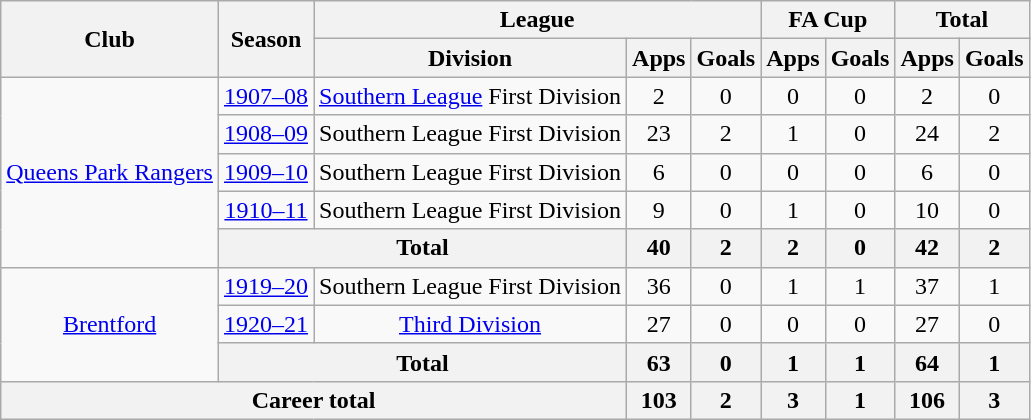<table class="wikitable" style="text-align: center;">
<tr>
<th rowspan="2">Club</th>
<th rowspan="2">Season</th>
<th colspan="3">League</th>
<th colspan="2">FA Cup</th>
<th colspan="2">Total</th>
</tr>
<tr>
<th>Division</th>
<th>Apps</th>
<th>Goals</th>
<th>Apps</th>
<th>Goals</th>
<th>Apps</th>
<th>Goals</th>
</tr>
<tr>
<td rowspan="5"><a href='#'>Queens Park Rangers</a></td>
<td><a href='#'>1907–08</a></td>
<td><a href='#'>Southern League</a> First Division</td>
<td>2</td>
<td>0</td>
<td>0</td>
<td>0</td>
<td>2</td>
<td>0</td>
</tr>
<tr>
<td><a href='#'>1908–09</a></td>
<td>Southern League First Division</td>
<td>23</td>
<td>2</td>
<td>1</td>
<td>0</td>
<td>24</td>
<td>2</td>
</tr>
<tr>
<td><a href='#'>1909–10</a></td>
<td>Southern League First Division</td>
<td>6</td>
<td>0</td>
<td>0</td>
<td>0</td>
<td>6</td>
<td>0</td>
</tr>
<tr>
<td><a href='#'>1910–11</a></td>
<td>Southern League First Division</td>
<td>9</td>
<td>0</td>
<td>1</td>
<td>0</td>
<td>10</td>
<td>0</td>
</tr>
<tr>
<th colspan="2">Total</th>
<th>40</th>
<th>2</th>
<th>2</th>
<th>0</th>
<th>42</th>
<th>2</th>
</tr>
<tr>
<td rowspan="3"><a href='#'>Brentford</a></td>
<td><a href='#'>1919–20</a></td>
<td>Southern League First Division</td>
<td>36</td>
<td>0</td>
<td>1</td>
<td>1</td>
<td>37</td>
<td>1</td>
</tr>
<tr>
<td><a href='#'>1920–21</a></td>
<td><a href='#'>Third Division</a></td>
<td>27</td>
<td>0</td>
<td>0</td>
<td>0</td>
<td>27</td>
<td>0</td>
</tr>
<tr>
<th colspan="2">Total</th>
<th>63</th>
<th>0</th>
<th>1</th>
<th>1</th>
<th>64</th>
<th>1</th>
</tr>
<tr>
<th colspan="3">Career total</th>
<th>103</th>
<th>2</th>
<th>3</th>
<th>1</th>
<th>106</th>
<th>3</th>
</tr>
</table>
